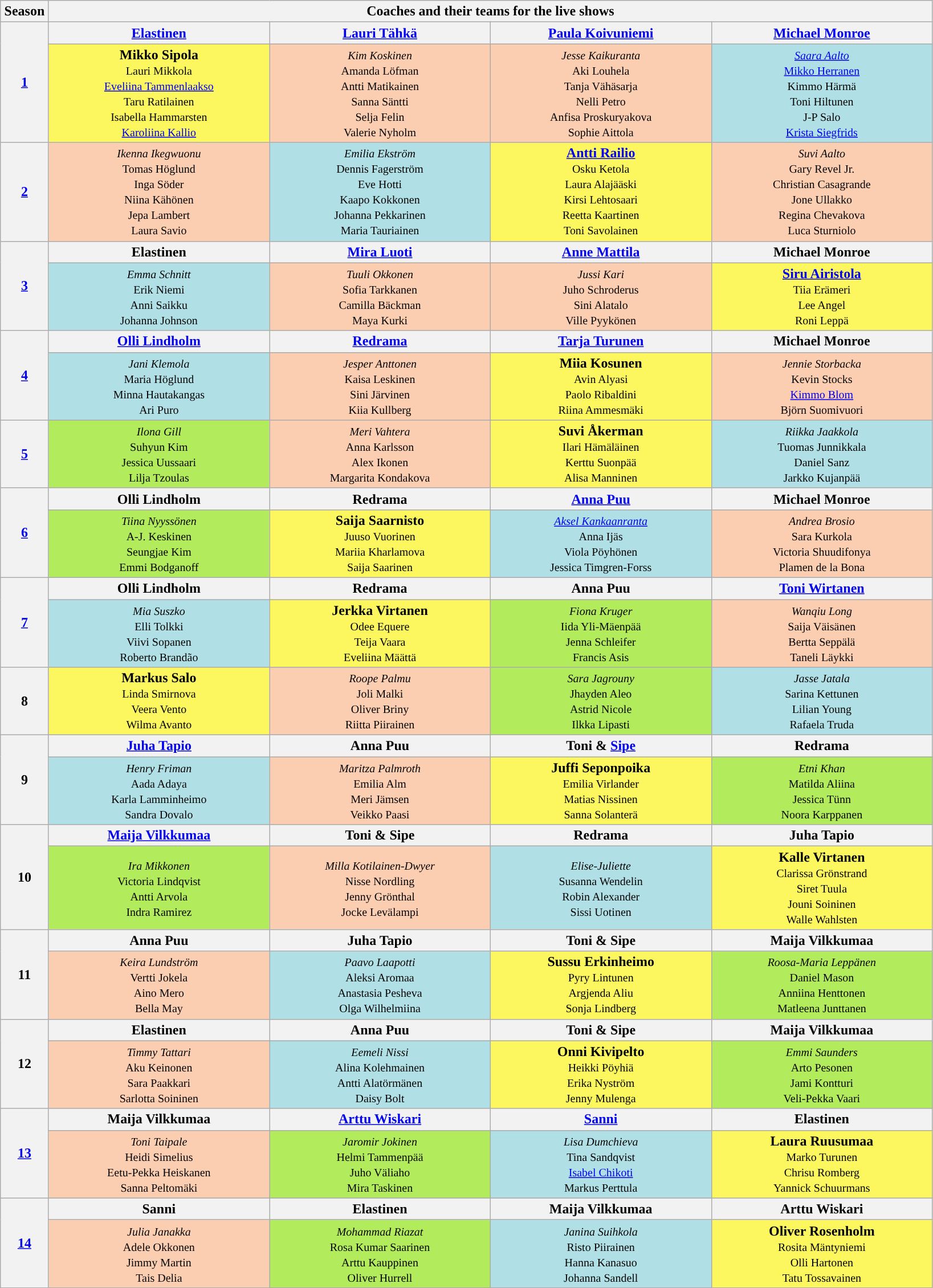<table class="wikitable nowrap" style="text-align:center;">
<tr>
<th style="width:05%">Season</th>
<th style="width:95%" colspan="4">Coaches and their teams for the live shows</th>
</tr>
<tr>
<th rowspan="2"><a href='#'>1</a></th>
<th style="width:23%" scope="col"><a href='#'>Elastinen</a></th>
<th style="width:23%" scope="col"><a href='#'>Lauri Tähkä</a></th>
<th style="width:23%" scope="col"><a href='#'>Paula Koivuniemi</a></th>
<th style="width:23%" scope="col"><a href='#'>Michael Monroe</a></th>
</tr>
<tr>
<td style="background:#FCF75E"><strong>Mikko Sipola</strong><br><small>Lauri Mikkola<br><a href='#'>Eveliina Tammenlaakso</a><br>Taru Ratilainen<br>Isabella Hammarsten<br><a href='#'>Karoliina Kallio</a></small></td>
<td style="background:#FBCEB1"><small><em>Kim Koskinen</em><br>Amanda Löfman<br>Antti Matikainen<br>Sanna Säntti<br>Selja Felin<br>Valerie Nyholm</small></td>
<td style="background:#FBCEB1"><small><em>Jesse Kaikuranta</em><br>Aki Louhela<br>Tanja Vähäsarja<br>Nelli Petro<br>Anfisa Proskuryakova<br>Sophie Aittola</small></td>
<td style="background:#B0E0E6"><small><em><a href='#'>Saara Aalto</a></em><br><a href='#'>Mikko Herranen</a><br>Kimmo Härmä<br>Toni Hiltunen<br>J-P Salo<br><a href='#'>Krista Siegfrids</a></small></td>
</tr>
<tr>
<th scope="row"><a href='#'>2</a></th>
<td style="background:#FBCEB1"><small><em>Ikenna Ikegwuonu</em><br>Tomas Höglund<br>Inga Söder<br>Niina Kähönen<br>Jepa Lambert<br>Laura Savio</small></td>
<td style="background:#B0E0E6"><small><em>Emilia Ekström</em><br>Dennis Fagerström<br>Eve Hotti<br>Kaapo Kokkonen<br>Johanna Pekkarinen<br>Maria Tauriainen</small></td>
<td style="background:#FCF75E"><strong><a href='#'>Antti Railio</a></strong><br><small>Osku Ketola<br>Laura Alajääski<br>Kirsi Lehtosaari<br>Reetta Kaartinen<br>Toni Savolainen</small></td>
<td style="background:#FBCEB1"><small><em>Suvi Aalto</em><br>Gary Revel Jr.<br>Christian Casagrande<br>Jone Ullakko<br>Regina Chevakova<br>Luca Sturniolo</small></td>
</tr>
<tr>
<th rowspan="2"><a href='#'>3</a></th>
<th scope="col">Elastinen</th>
<th scope="col"><a href='#'>Mira Luoti</a></th>
<th scope="col"><a href='#'>Anne Mattila</a></th>
<th scope="col">Michael Monroe</th>
</tr>
<tr>
<td style="background:#B0E0E6"><small><em>Emma Schnitt</em><br>Erik Niemi<br>Anni Saikku<br>Johanna Johnson</small></td>
<td style="background:#FBCEB1"><small><em>Tuuli Okkonen</em><br>Sofia Tarkkanen<br>Camilla Bäckman<br>Maya Kurki</small></td>
<td style="background:#FBCEB1"><small><em>Jussi Kari</em><br>Juho Schroderus<br>Sini Alatalo<br>Ville Pyykönen</small></td>
<td style="background:#FCF75E"><strong><a href='#'>Siru Airistola</a></strong><br><small>Tiia Erämeri<br>Lee Angel<br>Roni Leppä</small></td>
</tr>
<tr>
<th rowspan="2"><a href='#'>4</a></th>
<th scope="col"><a href='#'>Olli Lindholm</a></th>
<th scope="col"><a href='#'>Redrama</a></th>
<th scope="col"><a href='#'>Tarja Turunen</a></th>
<th scope="col">Michael Monroe</th>
</tr>
<tr>
<td style="background:#B0E0E6"><small><em>Jani Klemola</em><br>Maria Höglund<br>Minna Hautakangas<br>Ari Puro</small></td>
<td style="background:#FBCEB1"><small><em>Jesper Anttonen</em><br>Kaisa Leskinen<br>Sini Järvinen<br>Kiia Kullberg</small></td>
<td style="background:#FCF75E"><strong>Miia Kosunen</strong><br><small>Avin Alyasi<br>Paolo Ribaldini<br>Riina Ammesmäki</small></td>
<td style="background:#FBCEB1"><small><em>Jennie Storbacka</em><br>Kevin Stocks<br><a href='#'>Kimmo Blom</a><br>Björn Suomivuori</small></td>
</tr>
<tr>
<th scope="row"><a href='#'>5</a></th>
<td style="background:#B2EC5D"><small><em>Ilona Gill</em><br>Suhyun Kim<br>Jessica Uussaari<br>Lilja Tzoulas</small></td>
<td style="background:#FBCEB1"><small><em>Meri Vahtera</em><br>Anna Karlsson<br>Alex Ikonen<br>Margarita Kondakova</small></td>
<td style="background:#FCF75E"><strong>Suvi Åkerman</strong><br><small>Ilari Hämäläinen<br>Kerttu Suonpää<br>Alisa Manninen</small></td>
<td style="background:#B0E0E6"><small><em>Riikka Jaakkola</em><br>Tuomas Junnikkala<br>Daniel Sanz<br>Jarkko Kujanpää</small></td>
</tr>
<tr>
<th rowspan="2"><a href='#'>6</a></th>
<th scope="col">Olli Lindholm</th>
<th scope="col">Redrama</th>
<th scope="col"><a href='#'>Anna Puu</a></th>
<th scope="col">Michael Monroe</th>
</tr>
<tr>
<td style="background:#B2EC5D"><small><em>Tiina Nyyssönen</em><br>A-J. Keskinen<br>Seungjae Kim<br>Emmi Bodganoff</small></td>
<td style="background:#FCF75E"><strong>Saija Saarnisto</strong> <br><small>Juuso Vuorinen<br>Mariia Kharlamova<br>Saija Saarinen</small></td>
<td style="background:#B0E0E6"><small><em><a href='#'>Aksel Kankaanranta</a></em><br>Anna Ijäs<br>Viola Pöyhönen<br>Jessica Timgren-Forss</small></td>
<td style="background:#FBCEB1"><small><em>Andrea Brosio</em><br>Sara Kurkola<br>Victoria Shuudifonya<br> Plamen de la Bona </small></td>
</tr>
<tr>
<th rowspan="2"><a href='#'>7</a></th>
<th scope="col">Olli Lindholm</th>
<th scope="col">Redrama</th>
<th scope="col">Anna Puu</th>
<th scope="col"><a href='#'>Toni Wirtanen</a></th>
</tr>
<tr>
<td style="background:#B0E0E6"><small><em>Mia Suszko</em><br>Elli Tolkki<br>Viivi Sopanen<br>Roberto Brandão</small></td>
<td style="background:#FCF75E"><strong>Jerkka Virtanen</strong><br><small>Odee Equere<br>Teija Vaara<br>Eveliina Määttä</small></td>
<td style="background:#B2EC5D"><small><em>Fiona Kruger</em><br>Iida Yli-Mäenpää<br>Jenna Schleifer<br>Francis Asis</small></td>
<td style="background:#FBCEB1"><small><em>Wanqiu Long</em><br>Saija Väisänen<br>Bertta Seppälä<br>Taneli Läykki</small></td>
</tr>
<tr>
<th scope="row">8</th>
<td style="background:#FCF75E"><strong>Markus Salo</strong><br><small>Linda Smirnova<br>Veera Vento<br>Wilma Avanto</small></td>
<td style="background:#FBCEB1"><small><em>Roope Palmu</em><br>Joli Malki<br>Oliver Briny<br>Riitta Piirainen</small></td>
<td style="background:#B2EC5D"><small><em>Sara Jagrouny</em><br>Jhayden Aleo<br>Astrid Nicole<br>Ilkka Lipasti</small></td>
<td style="background:#B0E0E6"><small><em>Jasse Jatala</em><br>Sarina Kettunen<br>Lilian Young<br>Rafaela Truda</small></td>
</tr>
<tr>
<th rowspan="2">9</th>
<th scope="col"><a href='#'>Juha Tapio</a></th>
<th scope="col">Anna Puu</th>
<th scope="col">Toni & <a href='#'>Sipe</a></th>
<th scope="col">Redrama</th>
</tr>
<tr>
<td style="background:#B0E0E6"><small><em>Henry Friman</em><br>Aada Adaya<br>Karla Lamminheimo<br>Sandra Dovalo</small></td>
<td style="background:#FBCEB1"><small><em>Maritza Palmroth</em><br>Emilia Alm<br>Meri Jämsen<br>Veikko Paasi</small></td>
<td style="background:#FCF75E"><strong>Juffi Seponpoika</strong><small><br>Emilia Virlander<br>Matias Nissinen<br>Sanna Solanterä</small></td>
<td style="background:#B2EC5D"><small><em>Etni Khan</em><br>Matilda Aliina<br>Jessica Tünn<br>Noora Karppanen</small></td>
</tr>
<tr>
<th rowspan="2">10</th>
<th scope="col"><a href='#'>Maija Vilkkumaa</a></th>
<th scope="col">Toni & Sipe</th>
<th scope="col">Redrama</th>
<th scope="col">Juha Tapio</th>
</tr>
<tr>
<td style="background:#B2EC5D"><small><em>Ira Mikkonen</em><br>Victoria Lindqvist<br>Antti Arvola<br>Indra Ramirez</small></td>
<td style="background:#FBCEB1"><small><em>Milla Kotilainen-Dwyer</em><br>Nisse Nordling<br>Jenny Grönthal<br>Jocke Levälampi</small></td>
<td style="background:#B0E0E6"><small><em>Elise-Juliette</em><br>Susanna Wendelin<br>Robin Alexander<br>Sissi Uotinen</small></td>
<td style="background:#FCF75E"><strong>Kalle Virtanen</strong><small><br>Clarissa Grönstrand<br>Siret Tuula<br>Jouni Soininen<br>Walle Wahlsten</small></td>
</tr>
<tr>
<th rowspan="2">11</th>
<th scope="col">Anna Puu</th>
<th scope="col">Juha Tapio</th>
<th scope="col">Toni & Sipe</th>
<th scope="col">Maija Vilkkumaa</th>
</tr>
<tr>
<td style="background:#FBCEB1"><small><em>Keira Lundström</em><br>Vertti Jokela<br>Aino Mero<br>Bella May</small></td>
<td style="background:#B0E0E6"><small><em>Paavo Laapotti</em><br>Aleksi Aromaa<br>Anastasia Pesheva<br>Olga Wilhelmiina</small></td>
<td style="background:#FCF75E"><strong>Sussu Erkinheimo</strong><small><br>Pyry Lintunen<br>Argjenda Aliu<br>Sonja Lindberg</small></td>
<td style="background:#B2EC5D"><small><em>Roosa-Maria Leppänen</em><br>Daniel Mason<br>Anniina Henttonen<br>Matleena Junttanen</small></td>
</tr>
<tr>
<th rowspan="2">12</th>
<th scope="col">Elastinen</th>
<th scope="col">Anna Puu</th>
<th scope="col">Toni & Sipe</th>
<th scope="col">Maija Vilkkumaa</th>
</tr>
<tr>
<td style="background:#FBCEB1"><small><em>Timmy Tattari</em><br>Aku Keinonen<br>Sara Paakkari<br>Sarlotta Soininen</small></td>
<td style="background:#B0E0E6"><small><em>Eemeli Nissi</em><br>Alina Kolehmainen<br>Antti Alatörmänen<br>Daisy Bolt</small></td>
<td style="background:#FCF75E"><strong>Onni Kivipelto</strong><small><br>Heikki Pöyhiä<br>Erika Nyström<br>Jenny Mulenga</small></td>
<td style="background:#B2EC5D"><small><em>Emmi Saunders</em><br>Arto Pesonen<br>Jami Kontturi<br>Veli-Pekka Vaari</small></td>
</tr>
<tr>
<th rowspan="2"><a href='#'>13</a></th>
<th scope="col">Maija Vilkkumaa</th>
<th scope="col"><a href='#'>Arttu Wiskari</a></th>
<th scope="col"><a href='#'>Sanni</a></th>
<th scope="col">Elastinen</th>
</tr>
<tr>
<td style="background:#FBCEB1"><small><em>Toni Taipale</em><br>Heidi Simelius<br>Eetu-Pekka Heiskanen<br>Sanna Peltomäki</small></td>
<td style="background:#B2EC5D"><small><em>Jaromir Jokinen</em><br>Helmi Tammenpää<br>Juho Väliaho<br>Mira Taskinen</small></td>
<td style="background:#B0E0E6"><small><em>Lisa Dumchieva</em><br>Tina Sandqvist<br><a href='#'>Isabel Chikoti</a><br>Markus Perttula</small></td>
<td style="background:#FCF75E"><strong>Laura Ruusumaa</strong><small><br>Marko Turunen<br>Chrisu Romberg<br>Yannick Schuurmans</small></td>
</tr>
<tr>
<th rowspan="2"><a href='#'>14</a></th>
<th scope="col">Sanni</th>
<th scope="col">Elastinen</th>
<th scope="col">Maija Vilkkumaa</th>
<th scope="col">Arttu Wiskari</th>
</tr>
<tr>
<td style="background:#FBCEB1"><small><em>Julia Janakka</em><br>Adele Okkonen<br>Jimmy Martin<br>Tais Delia</small></td>
<td style="background:#B2EC5D"><small><em>Mohammad Riazat</em><br>Rosa Kumar Saarinen<br>Arttu Kauppinen<br>Oliver Hurrell</small></td>
<td style="background:#B0E0E6"><small><em>Janina Suihkola</em><br>Risto Piirainen<br>Hanna Kanasuo<br>Johanna Sandell</small></td>
<td style="background:#FCF75E"><strong>Oliver Rosenholm</strong><small><br>Rosita Mäntyniemi<br>Olli Hartonen<br>Tatu Tossavainen</small></td>
</tr>
</table>
